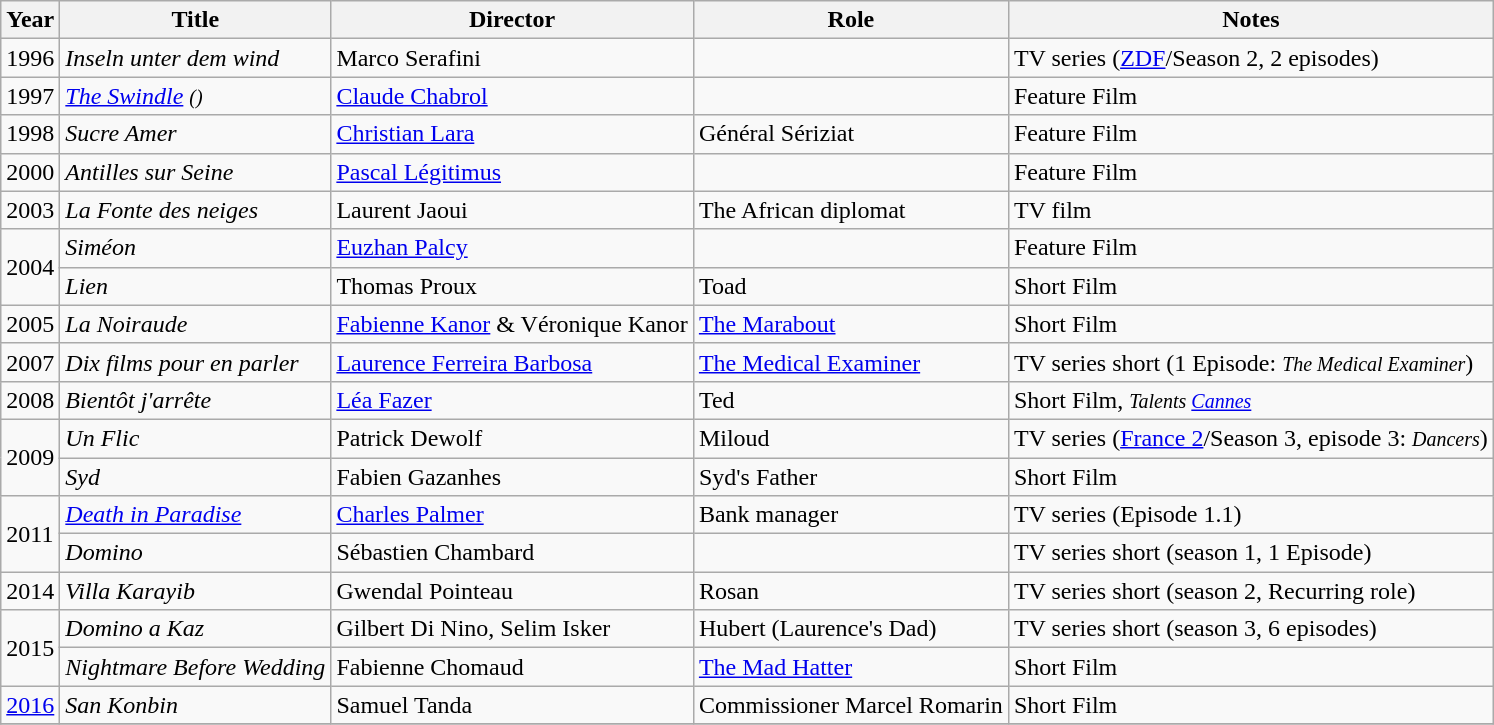<table class="wikitable sortable">
<tr>
<th>Year</th>
<th>Title</th>
<th>Director</th>
<th>Role</th>
<th class="unsortable">Notes</th>
</tr>
<tr>
<td rowspan=1>1996</td>
<td><em>Inseln unter dem wind</em></td>
<td>Marco Serafini</td>
<td></td>
<td>TV series (<a href='#'>ZDF</a>/Season 2, 2 episodes)</td>
</tr>
<tr>
<td rowspan=1>1997</td>
<td><em><a href='#'>The Swindle</a> <small>()</small></em></td>
<td><a href='#'>Claude Chabrol</a></td>
<td></td>
<td>Feature Film</td>
</tr>
<tr>
<td rowspan=1>1998</td>
<td><em>Sucre Amer</em></td>
<td><a href='#'>Christian Lara</a></td>
<td>Général Sériziat</td>
<td>Feature Film</td>
</tr>
<tr>
<td rowspan=1>2000</td>
<td><em>Antilles sur Seine</em></td>
<td><a href='#'>Pascal Légitimus</a></td>
<td></td>
<td>Feature Film</td>
</tr>
<tr>
<td rowspan=1>2003</td>
<td><em>La Fonte des neiges</em></td>
<td>Laurent Jaoui</td>
<td>The African diplomat</td>
<td>TV film</td>
</tr>
<tr>
<td rowspan=2>2004</td>
<td><em>Siméon</em></td>
<td><a href='#'>Euzhan Palcy</a></td>
<td></td>
<td>Feature Film</td>
</tr>
<tr>
<td><em>Lien</em></td>
<td>Thomas Proux</td>
<td>Toad</td>
<td>Short Film</td>
</tr>
<tr>
<td rowspan=1>2005</td>
<td><em>La Noiraude</em></td>
<td><a href='#'>Fabienne Kanor</a> & Véronique Kanor</td>
<td><a href='#'>The Marabout</a></td>
<td>Short Film</td>
</tr>
<tr>
<td rowspan=1>2007</td>
<td><em>Dix films pour en parler</em></td>
<td><a href='#'>Laurence Ferreira Barbosa</a></td>
<td><a href='#'>The Medical Examiner</a></td>
<td>TV series short (1 Episode:  <small><em>The Medical Examiner</em></small>)</td>
</tr>
<tr>
<td rowspan=1>2008</td>
<td><em>Bientôt j'arrête</em></td>
<td><a href='#'>Léa Fazer</a></td>
<td>Ted</td>
<td>Short Film, <small> <em>Talents <a href='#'>Cannes</a></em> </small></td>
</tr>
<tr>
<td rowspan=2>2009</td>
<td><em>Un Flic</em></td>
<td>Patrick Dewolf</td>
<td>Miloud</td>
<td>TV series (<a href='#'>France 2</a>/Season 3, episode 3: <small><em>Dancers</em></small>)</td>
</tr>
<tr>
<td><em>Syd</em></td>
<td>Fabien Gazanhes</td>
<td>Syd's Father</td>
<td>Short Film</td>
</tr>
<tr>
<td rowspan=2>2011</td>
<td><a href='#'><em>Death in Paradise</em></a></td>
<td><a href='#'>Charles Palmer</a></td>
<td>Bank manager</td>
<td>TV series (Episode 1.1)</td>
</tr>
<tr>
<td><em>Domino</em></td>
<td>Sébastien Chambard</td>
<td></td>
<td>TV series short (season 1, 1 Episode)</td>
</tr>
<tr>
<td rowspan=1>2014</td>
<td><em>Villa Karayib</em></td>
<td>Gwendal Pointeau</td>
<td>Rosan</td>
<td>TV series short (season 2, Recurring role)</td>
</tr>
<tr>
<td rowspan=2>2015</td>
<td><em>Domino a Kaz</em></td>
<td>Gilbert Di Nino, Selim Isker</td>
<td>Hubert (Laurence's Dad)</td>
<td>TV series short (season 3, 6 episodes)</td>
</tr>
<tr>
<td><em>Nightmare Before Wedding</em></td>
<td>Fabienne Chomaud</td>
<td><a href='#'>The Mad Hatter</a></td>
<td>Short Film</td>
</tr>
<tr>
<td rowspan=1><a href='#'>2016</a></td>
<td><em>San Konbin</em></td>
<td>Samuel Tanda</td>
<td>Commissioner Marcel Romarin</td>
<td>Short Film</td>
</tr>
<tr>
</tr>
</table>
